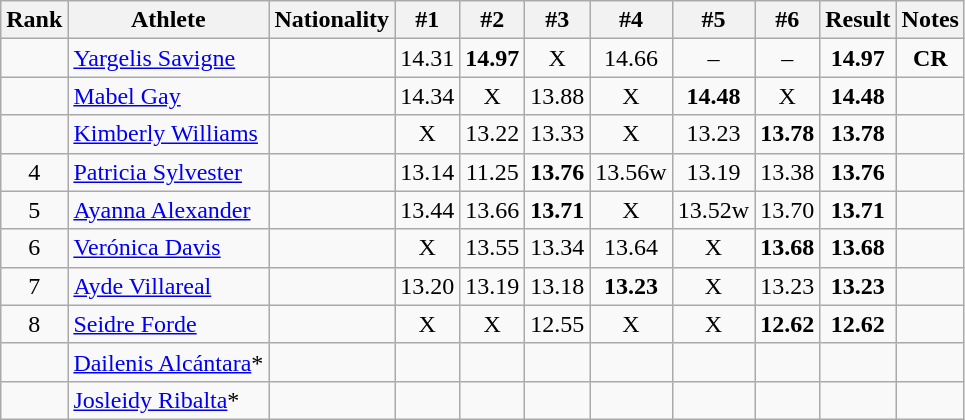<table class="wikitable sortable" style="text-align:center">
<tr>
<th>Rank</th>
<th>Athlete</th>
<th>Nationality</th>
<th>#1</th>
<th>#2</th>
<th>#3</th>
<th>#4</th>
<th>#5</th>
<th>#6</th>
<th>Result</th>
<th>Notes</th>
</tr>
<tr>
<td></td>
<td align=left><a href='#'>Yargelis Savigne</a></td>
<td align=left></td>
<td>14.31</td>
<td><strong>14.97</strong></td>
<td>X</td>
<td>14.66</td>
<td>–</td>
<td>–</td>
<td><strong>14.97</strong></td>
<td><strong>CR</strong></td>
</tr>
<tr>
<td></td>
<td align=left><a href='#'>Mabel Gay</a></td>
<td align=left></td>
<td>14.34</td>
<td>X</td>
<td>13.88</td>
<td>X</td>
<td><strong>14.48</strong></td>
<td>X</td>
<td><strong>14.48</strong></td>
<td></td>
</tr>
<tr>
<td></td>
<td align=left><a href='#'>Kimberly Williams</a></td>
<td align=left></td>
<td>X</td>
<td>13.22</td>
<td>13.33</td>
<td>X</td>
<td>13.23</td>
<td><strong>13.78</strong></td>
<td><strong>13.78</strong></td>
<td></td>
</tr>
<tr>
<td>4</td>
<td align=left><a href='#'>Patricia Sylvester</a></td>
<td align=left></td>
<td>13.14</td>
<td>11.25</td>
<td><strong>13.76</strong></td>
<td>13.56w</td>
<td>13.19</td>
<td>13.38</td>
<td><strong>13.76</strong></td>
<td></td>
</tr>
<tr>
<td>5</td>
<td align=left><a href='#'>Ayanna Alexander</a></td>
<td align=left></td>
<td>13.44</td>
<td>13.66</td>
<td><strong>13.71</strong></td>
<td>X</td>
<td>13.52w</td>
<td>13.70</td>
<td><strong>13.71</strong></td>
<td></td>
</tr>
<tr>
<td>6</td>
<td align=left><a href='#'>Verónica Davis</a></td>
<td align=left></td>
<td>X</td>
<td>13.55</td>
<td>13.34</td>
<td>13.64</td>
<td>X</td>
<td><strong>13.68</strong></td>
<td><strong>13.68</strong></td>
<td></td>
</tr>
<tr>
<td>7</td>
<td align=left><a href='#'>Ayde Villareal</a></td>
<td align=left></td>
<td>13.20</td>
<td>13.19</td>
<td>13.18</td>
<td><strong>13.23</strong></td>
<td>X</td>
<td>13.23</td>
<td><strong>13.23</strong></td>
<td></td>
</tr>
<tr>
<td>8</td>
<td align=left><a href='#'>Seidre Forde</a></td>
<td align=left></td>
<td>X</td>
<td>X</td>
<td>12.55</td>
<td>X</td>
<td>X</td>
<td><strong>12.62</strong></td>
<td><strong>12.62</strong></td>
<td></td>
</tr>
<tr>
<td></td>
<td align=left><a href='#'>Dailenis Alcántara</a>*</td>
<td align=left></td>
<td></td>
<td></td>
<td></td>
<td></td>
<td></td>
<td></td>
<td><strong></strong></td>
<td></td>
</tr>
<tr>
<td></td>
<td align=left><a href='#'>Josleidy Ribalta</a>*</td>
<td align=left></td>
<td></td>
<td></td>
<td></td>
<td></td>
<td></td>
<td></td>
<td><strong></strong></td>
<td></td>
</tr>
</table>
